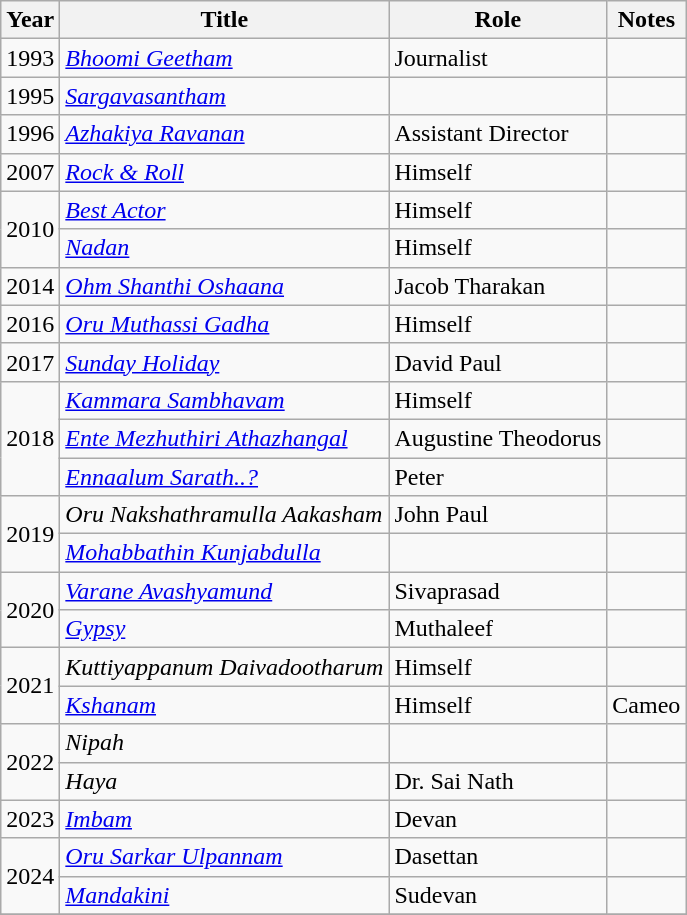<table class="wikitable sortable">
<tr>
<th>Year</th>
<th>Title</th>
<th>Role</th>
<th class="unsortable">Notes</th>
</tr>
<tr>
<td>1993</td>
<td><em><a href='#'>Bhoomi Geetham</a></em></td>
<td>Journalist</td>
<td></td>
</tr>
<tr>
<td>1995</td>
<td><em><a href='#'>Sargavasantham</a></em></td>
<td></td>
<td></td>
</tr>
<tr>
<td>1996</td>
<td><em><a href='#'>Azhakiya Ravanan</a></em></td>
<td>Assistant Director</td>
<td></td>
</tr>
<tr>
<td>2007</td>
<td><em><a href='#'>Rock & Roll</a></em></td>
<td>Himself</td>
<td></td>
</tr>
<tr>
<td rowspan=2>2010</td>
<td><em><a href='#'>Best Actor</a></em></td>
<td>Himself</td>
<td></td>
</tr>
<tr>
<td><em><a href='#'>Nadan</a></em></td>
<td>Himself</td>
<td></td>
</tr>
<tr>
<td>2014</td>
<td><em><a href='#'>Ohm Shanthi Oshaana</a></em></td>
<td>Jacob Tharakan</td>
<td></td>
</tr>
<tr>
<td>2016</td>
<td><em><a href='#'>Oru Muthassi Gadha</a></em></td>
<td>Himself</td>
<td></td>
</tr>
<tr>
<td>2017</td>
<td><em><a href='#'>Sunday Holiday</a></em></td>
<td>David Paul</td>
<td></td>
</tr>
<tr>
<td rowspan=3>2018</td>
<td><em><a href='#'>Kammara Sambhavam</a></em></td>
<td>Himself</td>
<td></td>
</tr>
<tr>
<td><em><a href='#'>Ente Mezhuthiri Athazhangal</a></em></td>
<td>Augustine Theodorus</td>
<td></td>
</tr>
<tr>
<td><em><a href='#'>Ennaalum Sarath..?</a></em></td>
<td>Peter</td>
<td></td>
</tr>
<tr>
<td rowspan=2>2019</td>
<td><em>Oru Nakshathramulla Aakasham</em></td>
<td>John Paul</td>
<td></td>
</tr>
<tr>
<td><em><a href='#'>Mohabbathin Kunjabdulla</a></em></td>
<td></td>
<td></td>
</tr>
<tr>
<td rowspan=2>2020</td>
<td><em><a href='#'>Varane Avashyamund</a></em></td>
<td>Sivaprasad</td>
<td></td>
</tr>
<tr>
<td><em><a href='#'>Gypsy</a></em></td>
<td>Muthaleef</td>
<td></td>
</tr>
<tr>
<td rowspan=2>2021</td>
<td><em>Kuttiyappanum Daivadootharum</em></td>
<td>Himself</td>
<td></td>
</tr>
<tr>
<td><em><a href='#'>Kshanam</a></em></td>
<td>Himself</td>
<td>Cameo</td>
</tr>
<tr>
<td rowspan=2>2022</td>
<td><em>Nipah</em></td>
<td></td>
<td></td>
</tr>
<tr>
<td><em>Haya</em></td>
<td>Dr. Sai Nath</td>
<td></td>
</tr>
<tr>
<td>2023</td>
<td><em><a href='#'>Imbam</a></em></td>
<td>Devan</td>
<td></td>
</tr>
<tr>
<td rowspan=2>2024</td>
<td><em><a href='#'>Oru Sarkar Ulpannam</a></em></td>
<td>Dasettan</td>
<td></td>
</tr>
<tr>
<td><em><a href='#'>Mandakini</a></em></td>
<td>Sudevan</td>
<td></td>
</tr>
<tr>
</tr>
</table>
